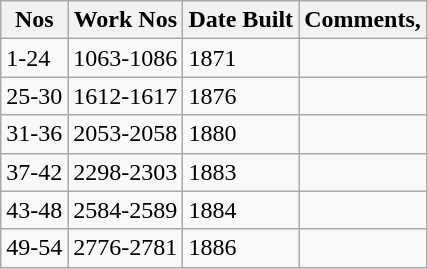<table class="wikitable">
<tr>
<th>Nos</th>
<th>Work Nos</th>
<th>Date Built</th>
<th>Comments,</th>
</tr>
<tr>
<td>1-24</td>
<td>1063-1086</td>
<td>1871</td>
<td></td>
</tr>
<tr>
<td>25-30</td>
<td>1612-1617</td>
<td>1876</td>
<td></td>
</tr>
<tr>
<td>31-36</td>
<td>2053-2058</td>
<td>1880</td>
<td></td>
</tr>
<tr>
<td>37-42</td>
<td>2298-2303</td>
<td>1883</td>
<td></td>
</tr>
<tr>
<td>43-48</td>
<td>2584-2589</td>
<td>1884</td>
<td></td>
</tr>
<tr>
<td>49-54</td>
<td>2776-2781</td>
<td>1886</td>
<td></td>
</tr>
</table>
